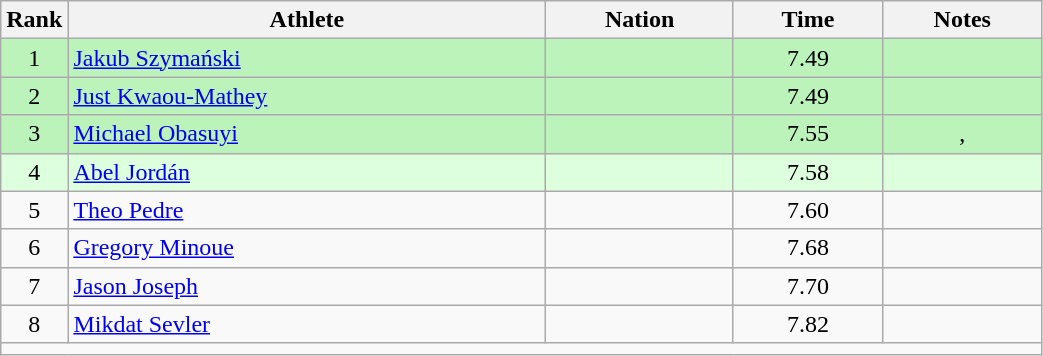<table class="wikitable sortable" style="text-align:center;width: 55%;">
<tr>
<th scope="col" style="width: 10px;">Rank</th>
<th scope="col">Athlete</th>
<th scope="col">Nation</th>
<th scope="col">Time</th>
<th scope="col">Notes</th>
</tr>
<tr bgcolor=bbf3bb>
<td>1</td>
<td align=left><a href='#'>Jakub Szymański</a></td>
<td align=left></td>
<td>7.49 </td>
<td></td>
</tr>
<tr bgcolor=bbf3bb>
<td>2</td>
<td align=left><a href='#'>Just Kwaou-Mathey</a></td>
<td align=left></td>
<td>7.49 </td>
<td></td>
</tr>
<tr bgcolor=bbf3bb>
<td>3</td>
<td align=left><a href='#'>Michael Obasuyi</a></td>
<td align=left></td>
<td>7.55</td>
<td>, </td>
</tr>
<tr bgcolor=ddffdd>
<td>4</td>
<td align=left><a href='#'>Abel Jordán</a></td>
<td align=left></td>
<td>7.58</td>
<td></td>
</tr>
<tr>
<td>5</td>
<td align=left><a href='#'>Theo Pedre</a></td>
<td align=left></td>
<td>7.60</td>
<td></td>
</tr>
<tr>
<td>6</td>
<td align=left><a href='#'>Gregory Minoue</a></td>
<td align=left></td>
<td>7.68</td>
<td></td>
</tr>
<tr>
<td>7</td>
<td align=left><a href='#'>Jason Joseph</a></td>
<td align=left></td>
<td>7.70</td>
<td></td>
</tr>
<tr>
<td>8</td>
<td align=left><a href='#'>Mikdat Sevler</a></td>
<td align=left></td>
<td>7.82</td>
<td></td>
</tr>
<tr class="sortbottom">
<td colspan="5"></td>
</tr>
</table>
